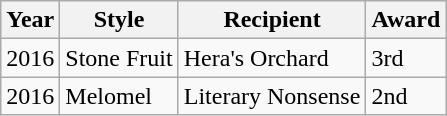<table class="wikitable sortable">
<tr>
<th>Year</th>
<th>Style</th>
<th>Recipient</th>
<th>Award</th>
</tr>
<tr>
<td>2016</td>
<td>Stone Fruit</td>
<td>Hera's Orchard</td>
<td>3rd</td>
</tr>
<tr>
<td>2016</td>
<td>Melomel</td>
<td>Literary Nonsense</td>
<td>2nd</td>
</tr>
</table>
